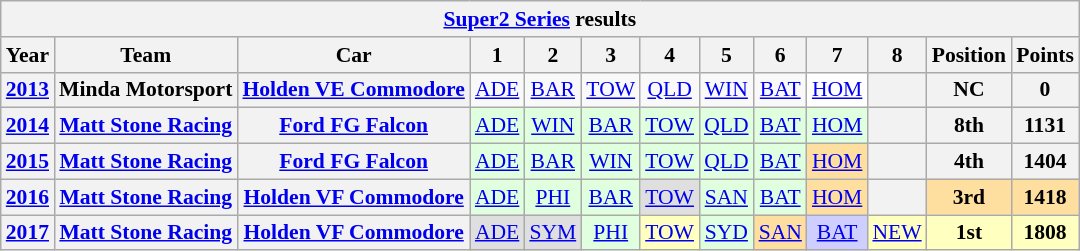<table class="wikitable" style="text-align:center; font-size:90%">
<tr>
<th colspan=45><a href='#'>Super2 Series</a> results</th>
</tr>
<tr>
<th>Year</th>
<th>Team</th>
<th>Car</th>
<th>1</th>
<th>2</th>
<th>3</th>
<th>4</th>
<th>5</th>
<th>6</th>
<th>7</th>
<th>8</th>
<th>Position</th>
<th>Points</th>
</tr>
<tr>
<th><a href='#'>2013</a></th>
<th>Minda Motorsport</th>
<th><a href='#'>Holden VE Commodore</a></th>
<td><a href='#'>ADE</a></td>
<td><a href='#'>BAR</a></td>
<td><a href='#'>TOW</a></td>
<td><a href='#'>QLD</a></td>
<td><a href='#'>WIN</a></td>
<td><a href='#'>BAT</a></td>
<td style="background: #ffffff"><a href='#'>HOM</a><br></td>
<th></th>
<th>NC</th>
<th>0</th>
</tr>
<tr>
<th><a href='#'>2014</a></th>
<th><a href='#'>Matt Stone Racing</a></th>
<th><a href='#'>Ford FG Falcon</a></th>
<td style="background: #dfffdf"><a href='#'>ADE</a><br></td>
<td style="background: #dfffdf"><a href='#'>WIN</a><br></td>
<td style="background: #dfffdf"><a href='#'>BAR</a><br></td>
<td style="background: #dfffdf"><a href='#'>TOW</a><br></td>
<td style="background: #dfffdf"><a href='#'>QLD</a><br></td>
<td style="background: #dfffdf"><a href='#'>BAT</a><br></td>
<td style="background: #dfffdf"><a href='#'>HOM</a><br></td>
<th></th>
<th>8th</th>
<th>1131</th>
</tr>
<tr>
<th><a href='#'>2015</a></th>
<th><a href='#'>Matt Stone Racing</a></th>
<th><a href='#'>Ford FG Falcon</a></th>
<td style="background: #dfffdf"><a href='#'>ADE</a><br></td>
<td style="background: #dfffdf"><a href='#'>BAR</a><br></td>
<td style="background: #dfffdf"><a href='#'>WIN</a><br></td>
<td style="background: #dfffdf"><a href='#'>TOW</a><br></td>
<td style="background: #dfffdf"><a href='#'>QLD</a><br></td>
<td style="background: #dfffdf"><a href='#'>BAT</a><br></td>
<td style="background: #ffdf9f"><a href='#'>HOM</a><br></td>
<th></th>
<th>4th</th>
<th>1404</th>
</tr>
<tr>
<th><a href='#'>2016</a></th>
<th><a href='#'>Matt Stone Racing</a></th>
<th><a href='#'>Holden VF Commodore</a></th>
<td style="background: #dfffdf"><a href='#'>ADE</a><br></td>
<td style="background: #dfffdf"><a href='#'>PHI</a><br></td>
<td style="background: #dfffdf"><a href='#'>BAR</a><br></td>
<td style="background: #dfdfdf"><a href='#'>TOW</a><br></td>
<td style="background: #dfffdf"><a href='#'>SAN</a><br></td>
<td style="background: #dfffdf"><a href='#'>BAT</a><br></td>
<td style="background: #ffdf9f"><a href='#'>HOM</a><br></td>
<th></th>
<th style="background: #ffdf9f">3rd</th>
<th style="background: #ffdf9f">1418</th>
</tr>
<tr>
<th><a href='#'>2017</a></th>
<th><a href='#'>Matt Stone Racing</a></th>
<th><a href='#'>Holden VF Commodore</a></th>
<td style="background: #dfdfdf"><a href='#'>ADE</a><br></td>
<td style="background: #dfdfdf"><a href='#'>SYM</a><br></td>
<td style="background: #dfffdf"><a href='#'>PHI</a><br></td>
<td style="background: #ffffbf"><a href='#'>TOW</a><br></td>
<td style="background: #dfffdf"><a href='#'>SYD</a><br></td>
<td style="background: #ffdf9f"><a href='#'>SAN</a><br></td>
<td style="background: #cfcfff"><a href='#'>BAT</a><br></td>
<td style="background: #ffffbf"><a href='#'>NEW</a><br></td>
<th style="background: #ffffbf">1st</th>
<th style="background: #ffffbf">1808</th>
</tr>
</table>
